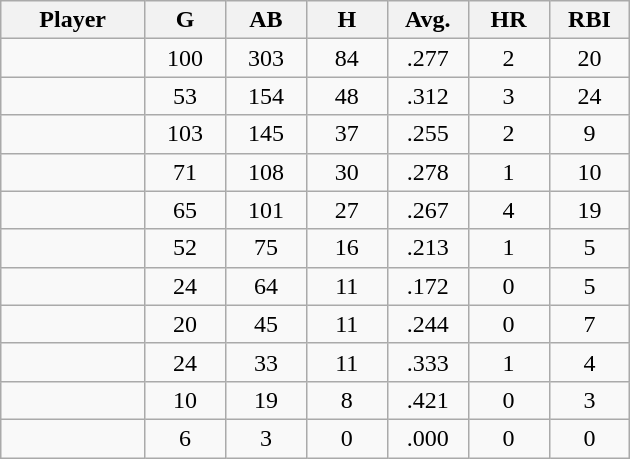<table class="wikitable sortable">
<tr>
<th bgcolor="#DDDDFF" width="16%">Player</th>
<th bgcolor="#DDDDFF" width="9%">G</th>
<th bgcolor="#DDDDFF" width="9%">AB</th>
<th bgcolor="#DDDDFF" width="9%">H</th>
<th bgcolor="#DDDDFF" width="9%">Avg.</th>
<th bgcolor="#DDDDFF" width="9%">HR</th>
<th bgcolor="#DDDDFF" width="9%">RBI</th>
</tr>
<tr align="center">
<td></td>
<td>100</td>
<td>303</td>
<td>84</td>
<td>.277</td>
<td>2</td>
<td>20</td>
</tr>
<tr align="center">
<td></td>
<td>53</td>
<td>154</td>
<td>48</td>
<td>.312</td>
<td>3</td>
<td>24</td>
</tr>
<tr align="center">
<td></td>
<td>103</td>
<td>145</td>
<td>37</td>
<td>.255</td>
<td>2</td>
<td>9</td>
</tr>
<tr align="center">
<td></td>
<td>71</td>
<td>108</td>
<td>30</td>
<td>.278</td>
<td>1</td>
<td>10</td>
</tr>
<tr align="center">
<td></td>
<td>65</td>
<td>101</td>
<td>27</td>
<td>.267</td>
<td>4</td>
<td>19</td>
</tr>
<tr align="center">
<td></td>
<td>52</td>
<td>75</td>
<td>16</td>
<td>.213</td>
<td>1</td>
<td>5</td>
</tr>
<tr align="center">
<td></td>
<td>24</td>
<td>64</td>
<td>11</td>
<td>.172</td>
<td>0</td>
<td>5</td>
</tr>
<tr align="center">
<td></td>
<td>20</td>
<td>45</td>
<td>11</td>
<td>.244</td>
<td>0</td>
<td>7</td>
</tr>
<tr align="center">
<td></td>
<td>24</td>
<td>33</td>
<td>11</td>
<td>.333</td>
<td>1</td>
<td>4</td>
</tr>
<tr align="center">
<td></td>
<td>10</td>
<td>19</td>
<td>8</td>
<td>.421</td>
<td>0</td>
<td>3</td>
</tr>
<tr align="center">
<td></td>
<td>6</td>
<td>3</td>
<td>0</td>
<td>.000</td>
<td>0</td>
<td>0</td>
</tr>
</table>
